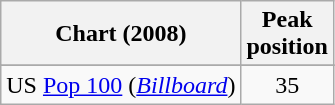<table class="wikitable sortable">
<tr>
<th>Chart (2008)</th>
<th>Peak<br>position</th>
</tr>
<tr>
</tr>
<tr>
</tr>
<tr>
</tr>
<tr>
</tr>
<tr>
</tr>
<tr>
</tr>
<tr>
<td>US <a href='#'>Pop 100</a> (<em><a href='#'>Billboard</a></em>)</td>
<td style="text-align:center;">35</td>
</tr>
</table>
